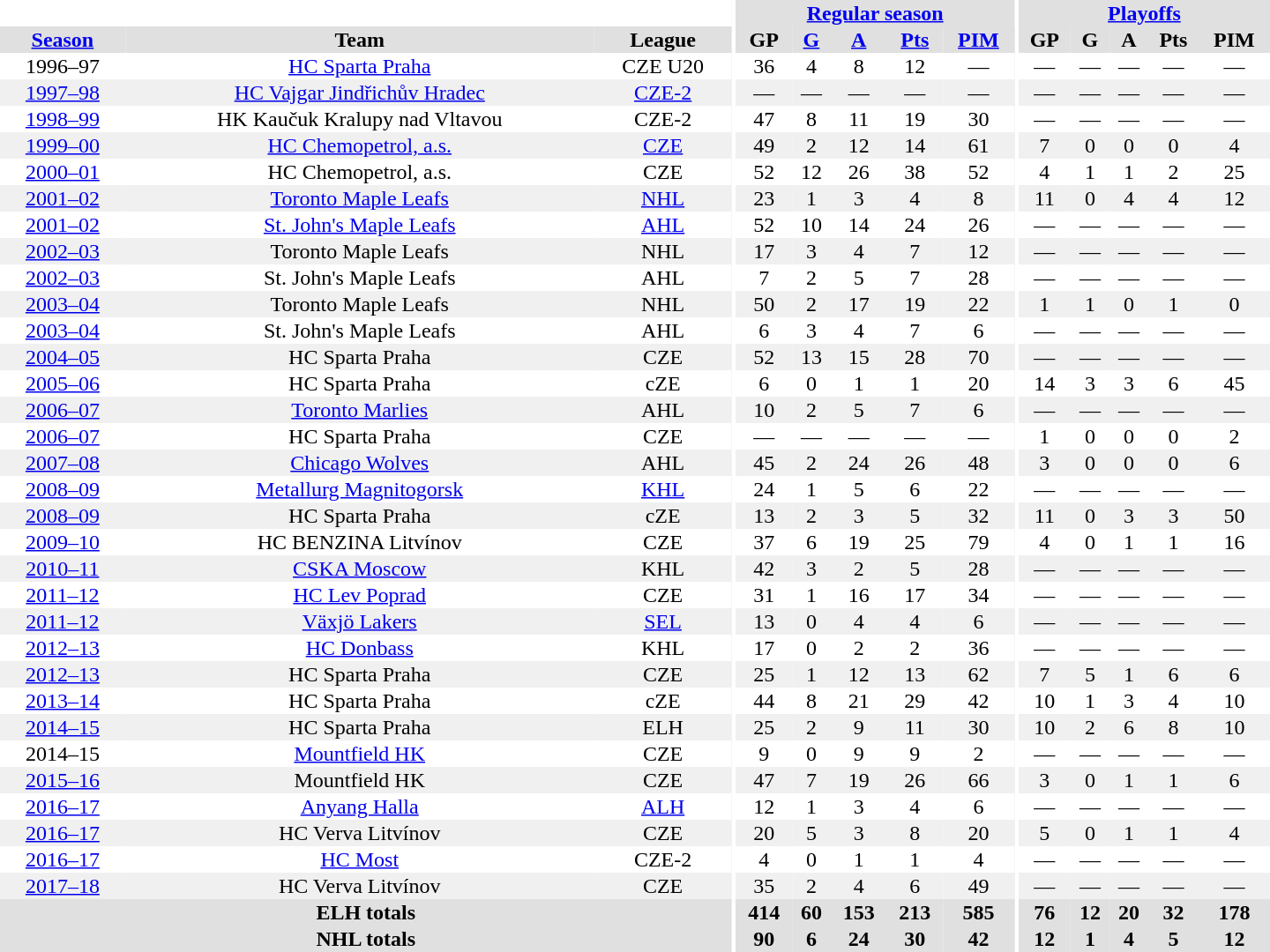<table border="0" cellpadding="1" cellspacing="0" style="text-align:center; width:60em">
<tr bgcolor="#e0e0e0">
<th colspan="3" bgcolor="#ffffff"></th>
<th rowspan="100" bgcolor="#ffffff"></th>
<th colspan="5"><a href='#'>Regular season</a></th>
<th rowspan="100" bgcolor="#ffffff"></th>
<th colspan="5"><a href='#'>Playoffs</a></th>
</tr>
<tr bgcolor="#e0e0e0">
<th><a href='#'>Season</a></th>
<th>Team</th>
<th>League</th>
<th>GP</th>
<th><a href='#'>G</a></th>
<th><a href='#'>A</a></th>
<th><a href='#'>Pts</a></th>
<th><a href='#'>PIM</a></th>
<th>GP</th>
<th>G</th>
<th>A</th>
<th>Pts</th>
<th>PIM</th>
</tr>
<tr>
<td>1996–97</td>
<td><a href='#'>HC Sparta Praha</a></td>
<td>CZE U20</td>
<td>36</td>
<td>4</td>
<td>8</td>
<td>12</td>
<td>—</td>
<td>—</td>
<td>—</td>
<td>—</td>
<td>—</td>
<td>—</td>
</tr>
<tr bgcolor="#f0f0f0">
<td><a href='#'>1997–98</a></td>
<td><a href='#'>HC Vajgar Jindřichův Hradec</a></td>
<td><a href='#'>CZE-2</a></td>
<td>—</td>
<td>—</td>
<td>—</td>
<td>—</td>
<td>—</td>
<td>—</td>
<td>—</td>
<td>—</td>
<td>—</td>
<td>—</td>
</tr>
<tr>
<td><a href='#'>1998–99</a></td>
<td>HK Kaučuk Kralupy nad Vltavou</td>
<td>CZE-2</td>
<td>47</td>
<td>8</td>
<td>11</td>
<td>19</td>
<td>30</td>
<td>—</td>
<td>—</td>
<td>—</td>
<td>—</td>
<td>—</td>
</tr>
<tr bgcolor="#f0f0f0">
<td><a href='#'>1999–00</a></td>
<td><a href='#'>HC Chemopetrol, a.s.</a></td>
<td><a href='#'>CZE</a></td>
<td>49</td>
<td>2</td>
<td>12</td>
<td>14</td>
<td>61</td>
<td>7</td>
<td>0</td>
<td>0</td>
<td>0</td>
<td>4</td>
</tr>
<tr>
<td><a href='#'>2000–01</a></td>
<td>HC Chemopetrol, a.s.</td>
<td>CZE</td>
<td>52</td>
<td>12</td>
<td>26</td>
<td>38</td>
<td>52</td>
<td>4</td>
<td>1</td>
<td>1</td>
<td>2</td>
<td>25</td>
</tr>
<tr bgcolor="#f0f0f0">
<td><a href='#'>2001–02</a></td>
<td><a href='#'>Toronto Maple Leafs</a></td>
<td><a href='#'>NHL</a></td>
<td>23</td>
<td>1</td>
<td>3</td>
<td>4</td>
<td>8</td>
<td>11</td>
<td>0</td>
<td>4</td>
<td>4</td>
<td>12</td>
</tr>
<tr>
<td><a href='#'>2001–02</a></td>
<td><a href='#'>St. John's Maple Leafs</a></td>
<td><a href='#'>AHL</a></td>
<td>52</td>
<td>10</td>
<td>14</td>
<td>24</td>
<td>26</td>
<td>—</td>
<td>—</td>
<td>—</td>
<td>—</td>
<td>—</td>
</tr>
<tr bgcolor="#f0f0f0">
<td><a href='#'>2002–03</a></td>
<td>Toronto Maple Leafs</td>
<td>NHL</td>
<td>17</td>
<td>3</td>
<td>4</td>
<td>7</td>
<td>12</td>
<td>—</td>
<td>—</td>
<td>—</td>
<td>—</td>
<td>—</td>
</tr>
<tr>
<td><a href='#'>2002–03</a></td>
<td>St. John's Maple Leafs</td>
<td>AHL</td>
<td>7</td>
<td>2</td>
<td>5</td>
<td>7</td>
<td>28</td>
<td>—</td>
<td>—</td>
<td>—</td>
<td>—</td>
<td>—</td>
</tr>
<tr bgcolor="#f0f0f0">
<td><a href='#'>2003–04</a></td>
<td>Toronto Maple Leafs</td>
<td>NHL</td>
<td>50</td>
<td>2</td>
<td>17</td>
<td>19</td>
<td>22</td>
<td>1</td>
<td>1</td>
<td>0</td>
<td>1</td>
<td>0</td>
</tr>
<tr>
<td><a href='#'>2003–04</a></td>
<td>St. John's Maple Leafs</td>
<td>AHL</td>
<td>6</td>
<td>3</td>
<td>4</td>
<td>7</td>
<td>6</td>
<td>—</td>
<td>—</td>
<td>—</td>
<td>—</td>
<td>—</td>
</tr>
<tr bgcolor="#f0f0f0">
<td><a href='#'>2004–05</a></td>
<td>HC Sparta Praha</td>
<td>CZE</td>
<td>52</td>
<td>13</td>
<td>15</td>
<td>28</td>
<td>70</td>
<td>—</td>
<td>—</td>
<td>—</td>
<td>—</td>
<td>—</td>
</tr>
<tr>
<td><a href='#'>2005–06</a></td>
<td>HC Sparta Praha</td>
<td>cZE</td>
<td>6</td>
<td>0</td>
<td>1</td>
<td>1</td>
<td>20</td>
<td>14</td>
<td>3</td>
<td>3</td>
<td>6</td>
<td>45</td>
</tr>
<tr bgcolor="#f0f0f0">
<td><a href='#'>2006–07</a></td>
<td><a href='#'>Toronto Marlies</a></td>
<td>AHL</td>
<td>10</td>
<td>2</td>
<td>5</td>
<td>7</td>
<td>6</td>
<td>—</td>
<td>—</td>
<td>—</td>
<td>—</td>
<td>—</td>
</tr>
<tr>
<td><a href='#'>2006–07</a></td>
<td>HC Sparta Praha</td>
<td>CZE</td>
<td>—</td>
<td>—</td>
<td>—</td>
<td>—</td>
<td>—</td>
<td>1</td>
<td>0</td>
<td>0</td>
<td>0</td>
<td>2</td>
</tr>
<tr bgcolor="#f0f0f0">
<td><a href='#'>2007–08</a></td>
<td><a href='#'>Chicago Wolves</a></td>
<td>AHL</td>
<td>45</td>
<td>2</td>
<td>24</td>
<td>26</td>
<td>48</td>
<td>3</td>
<td>0</td>
<td>0</td>
<td>0</td>
<td>6</td>
</tr>
<tr>
<td><a href='#'>2008–09</a></td>
<td><a href='#'>Metallurg Magnitogorsk</a></td>
<td><a href='#'>KHL</a></td>
<td>24</td>
<td>1</td>
<td>5</td>
<td>6</td>
<td>22</td>
<td>—</td>
<td>—</td>
<td>—</td>
<td>—</td>
<td>—</td>
</tr>
<tr bgcolor="#f0f0f0">
<td><a href='#'>2008–09</a></td>
<td>HC Sparta Praha</td>
<td>cZE</td>
<td>13</td>
<td>2</td>
<td>3</td>
<td>5</td>
<td>32</td>
<td>11</td>
<td>0</td>
<td>3</td>
<td>3</td>
<td>50</td>
</tr>
<tr>
<td><a href='#'>2009–10</a></td>
<td>HC BENZINA Litvínov</td>
<td>CZE</td>
<td>37</td>
<td>6</td>
<td>19</td>
<td>25</td>
<td>79</td>
<td>4</td>
<td>0</td>
<td>1</td>
<td>1</td>
<td>16</td>
</tr>
<tr bgcolor="#f0f0f0">
<td><a href='#'>2010–11</a></td>
<td><a href='#'>CSKA Moscow</a></td>
<td>KHL</td>
<td>42</td>
<td>3</td>
<td>2</td>
<td>5</td>
<td>28</td>
<td>—</td>
<td>—</td>
<td>—</td>
<td>—</td>
<td>—</td>
</tr>
<tr>
<td><a href='#'>2011–12</a></td>
<td><a href='#'>HC Lev Poprad</a></td>
<td>CZE</td>
<td>31</td>
<td>1</td>
<td>16</td>
<td>17</td>
<td>34</td>
<td>—</td>
<td>—</td>
<td>—</td>
<td>—</td>
<td>—</td>
</tr>
<tr bgcolor="#f0f0f0">
<td><a href='#'>2011–12</a></td>
<td><a href='#'>Växjö Lakers</a></td>
<td><a href='#'>SEL</a></td>
<td>13</td>
<td>0</td>
<td>4</td>
<td>4</td>
<td>6</td>
<td>—</td>
<td>—</td>
<td>—</td>
<td>—</td>
<td>—</td>
</tr>
<tr>
<td><a href='#'>2012–13</a></td>
<td><a href='#'>HC Donbass</a></td>
<td>KHL</td>
<td>17</td>
<td>0</td>
<td>2</td>
<td>2</td>
<td>36</td>
<td>—</td>
<td>—</td>
<td>—</td>
<td>—</td>
<td>—</td>
</tr>
<tr bgcolor="#f0f0f0">
<td><a href='#'>2012–13</a></td>
<td>HC Sparta Praha</td>
<td>CZE</td>
<td>25</td>
<td>1</td>
<td>12</td>
<td>13</td>
<td>62</td>
<td>7</td>
<td>5</td>
<td>1</td>
<td>6</td>
<td>6</td>
</tr>
<tr>
<td><a href='#'>2013–14</a></td>
<td>HC Sparta Praha</td>
<td>cZE</td>
<td>44</td>
<td>8</td>
<td>21</td>
<td>29</td>
<td>42</td>
<td>10</td>
<td>1</td>
<td>3</td>
<td>4</td>
<td>10</td>
</tr>
<tr bgcolor="#f0f0f0">
<td><a href='#'>2014–15</a></td>
<td>HC Sparta Praha</td>
<td>ELH</td>
<td>25</td>
<td>2</td>
<td>9</td>
<td>11</td>
<td>30</td>
<td>10</td>
<td>2</td>
<td>6</td>
<td>8</td>
<td>10</td>
</tr>
<tr>
<td>2014–15</td>
<td><a href='#'>Mountfield HK</a></td>
<td>CZE</td>
<td>9</td>
<td>0</td>
<td>9</td>
<td>9</td>
<td>2</td>
<td>—</td>
<td>—</td>
<td>—</td>
<td>—</td>
<td>—</td>
</tr>
<tr bgcolor="#f0f0f0">
<td><a href='#'>2015–16</a></td>
<td>Mountfield HK</td>
<td>CZE</td>
<td>47</td>
<td>7</td>
<td>19</td>
<td>26</td>
<td>66</td>
<td>3</td>
<td>0</td>
<td>1</td>
<td>1</td>
<td>6</td>
</tr>
<tr>
<td><a href='#'>2016–17</a></td>
<td><a href='#'>Anyang Halla</a></td>
<td><a href='#'>ALH</a></td>
<td>12</td>
<td>1</td>
<td>3</td>
<td>4</td>
<td>6</td>
<td>—</td>
<td>—</td>
<td>—</td>
<td>—</td>
<td>—</td>
</tr>
<tr bgcolor="#f0f0f0">
<td><a href='#'>2016–17</a></td>
<td>HC Verva Litvínov</td>
<td>CZE</td>
<td>20</td>
<td>5</td>
<td>3</td>
<td>8</td>
<td>20</td>
<td>5</td>
<td>0</td>
<td>1</td>
<td>1</td>
<td>4</td>
</tr>
<tr>
<td><a href='#'>2016–17</a></td>
<td><a href='#'>HC Most</a></td>
<td>CZE-2</td>
<td>4</td>
<td>0</td>
<td>1</td>
<td>1</td>
<td>4</td>
<td>—</td>
<td>—</td>
<td>—</td>
<td>—</td>
<td>—</td>
</tr>
<tr bgcolor="#f0f0f0">
<td><a href='#'>2017–18</a></td>
<td>HC Verva Litvínov</td>
<td>CZE</td>
<td>35</td>
<td>2</td>
<td>4</td>
<td>6</td>
<td>49</td>
<td>—</td>
<td>—</td>
<td>—</td>
<td>—</td>
<td>—</td>
</tr>
<tr bgcolor="#e0e0e0">
<th colspan="3">ELH totals</th>
<th>414</th>
<th>60</th>
<th>153</th>
<th>213</th>
<th>585</th>
<th>76</th>
<th>12</th>
<th>20</th>
<th>32</th>
<th>178</th>
</tr>
<tr bgcolor="#e0e0e0">
<th colspan="3">NHL totals</th>
<th>90</th>
<th>6</th>
<th>24</th>
<th>30</th>
<th>42</th>
<th>12</th>
<th>1</th>
<th>4</th>
<th>5</th>
<th>12</th>
</tr>
</table>
